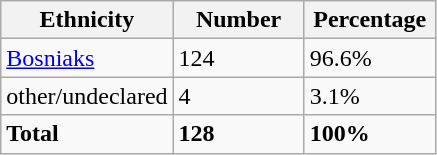<table class="wikitable">
<tr>
<th width="100px">Ethnicity</th>
<th width="80px">Number</th>
<th width="80px">Percentage</th>
</tr>
<tr>
<td><a href='#'>Bosniaks</a></td>
<td>124</td>
<td>96.6%</td>
</tr>
<tr>
<td>other/undeclared</td>
<td>4</td>
<td>3.1%</td>
</tr>
<tr>
<td><strong>Total</strong></td>
<td><strong>128</strong></td>
<td><strong>100%</strong></td>
</tr>
</table>
